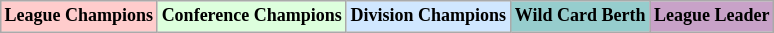<table class="wikitable"  style="margin:auto; font-size:75%;">
<tr>
<td style="text-align:center; background:#fcc;"><strong>League Champions</strong></td>
<td style="text-align:center; background:#dfd;"><strong>Conference Champions</strong></td>
<td style="text-align:center; background:#d0e7ff;"><strong>Division Champions</strong></td>
<td style="text-align:center; background:#96cdcd;"><strong>Wild Card Berth</strong></td>
<td style="text-align:center; background:#c8a2c8;"><strong>League Leader</strong></td>
</tr>
</table>
